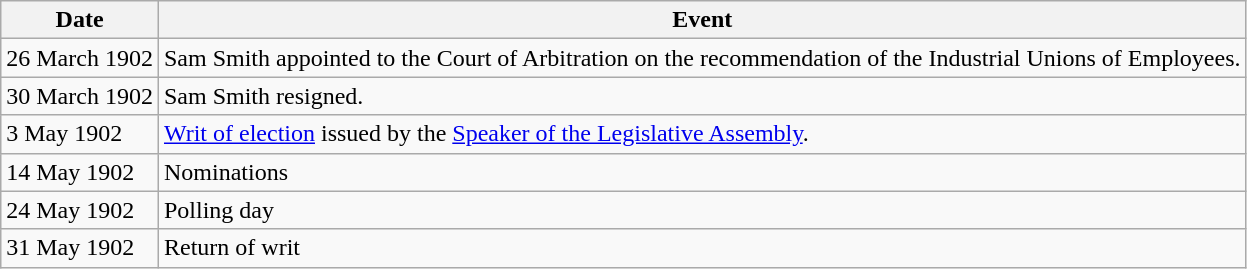<table class="wikitable">
<tr>
<th>Date</th>
<th>Event</th>
</tr>
<tr>
<td>26 March 1902</td>
<td>Sam Smith appointed to the Court of Arbitration on the recommendation of the Industrial Unions of Employees.</td>
</tr>
<tr>
<td>30 March 1902</td>
<td>Sam Smith resigned.</td>
</tr>
<tr>
<td>3 May 1902</td>
<td><a href='#'>Writ of election</a> issued by the <a href='#'>Speaker of the Legislative Assembly</a>.</td>
</tr>
<tr>
<td>14 May 1902</td>
<td>Nominations</td>
</tr>
<tr>
<td>24 May 1902</td>
<td>Polling day</td>
</tr>
<tr>
<td>31 May 1902</td>
<td>Return of writ</td>
</tr>
</table>
